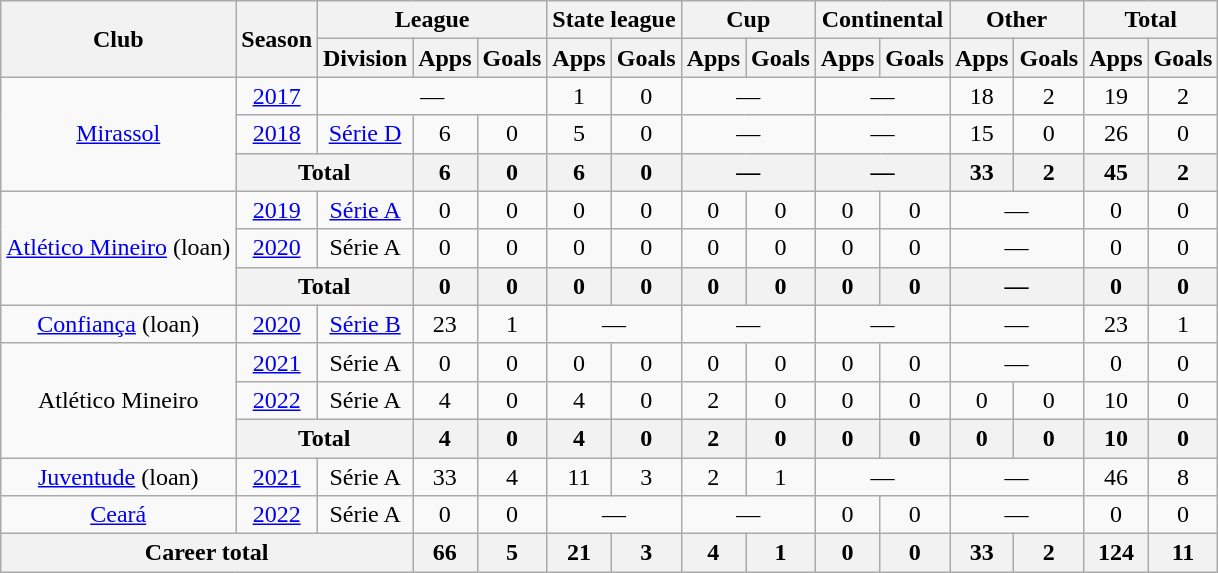<table class="wikitable" style="text-align: center">
<tr>
<th rowspan="2">Club</th>
<th rowspan="2">Season</th>
<th colspan="3">League</th>
<th colspan="2">State league</th>
<th colspan="2">Cup</th>
<th colspan="2">Continental</th>
<th colspan="2">Other</th>
<th colspan="2">Total</th>
</tr>
<tr>
<th>Division</th>
<th>Apps</th>
<th>Goals</th>
<th>Apps</th>
<th>Goals</th>
<th>Apps</th>
<th>Goals</th>
<th>Apps</th>
<th>Goals</th>
<th>Apps</th>
<th>Goals</th>
<th>Apps</th>
<th>Goals</th>
</tr>
<tr>
<td rowspan="3"><a href='#'>Mirassol</a></td>
<td><a href='#'>2017</a></td>
<td colspan="3">—</td>
<td>1</td>
<td>0</td>
<td colspan="2">—</td>
<td colspan="2">—</td>
<td>18</td>
<td>2</td>
<td>19</td>
<td>2</td>
</tr>
<tr>
<td><a href='#'>2018</a></td>
<td><a href='#'>Série D</a></td>
<td>6</td>
<td>0</td>
<td>5</td>
<td>0</td>
<td colspan="2">—</td>
<td colspan="2">—</td>
<td>15</td>
<td>0</td>
<td>26</td>
<td>0</td>
</tr>
<tr>
<th colspan="2">Total</th>
<th>6</th>
<th>0</th>
<th>6</th>
<th>0</th>
<th colspan="2">—</th>
<th colspan="2">—</th>
<th>33</th>
<th>2</th>
<th>45</th>
<th>2</th>
</tr>
<tr>
<td rowspan="3"><a href='#'>Atlético Mineiro</a> (loan)</td>
<td><a href='#'>2019</a></td>
<td><a href='#'>Série A</a></td>
<td>0</td>
<td>0</td>
<td>0</td>
<td>0</td>
<td>0</td>
<td>0</td>
<td>0</td>
<td>0</td>
<td colspan="2">—</td>
<td>0</td>
<td>0</td>
</tr>
<tr>
<td><a href='#'>2020</a></td>
<td>Série A</td>
<td>0</td>
<td>0</td>
<td>0</td>
<td>0</td>
<td>0</td>
<td>0</td>
<td>0</td>
<td>0</td>
<td colspan="2">—</td>
<td>0</td>
<td>0</td>
</tr>
<tr>
<th colspan="2">Total</th>
<th>0</th>
<th>0</th>
<th>0</th>
<th>0</th>
<th>0</th>
<th>0</th>
<th>0</th>
<th>0</th>
<th colspan="2">—</th>
<th>0</th>
<th>0</th>
</tr>
<tr>
<td><a href='#'>Confiança</a> (loan)</td>
<td><a href='#'>2020</a></td>
<td><a href='#'>Série B</a></td>
<td>23</td>
<td>1</td>
<td colspan="2">—</td>
<td colspan="2">—</td>
<td colspan="2">—</td>
<td colspan="2">—</td>
<td>23</td>
<td>1</td>
</tr>
<tr>
<td rowspan="3">Atlético Mineiro</td>
<td><a href='#'>2021</a></td>
<td>Série A</td>
<td>0</td>
<td>0</td>
<td>0</td>
<td>0</td>
<td>0</td>
<td>0</td>
<td>0</td>
<td>0</td>
<td colspan="2">—</td>
<td>0</td>
<td>0</td>
</tr>
<tr>
<td><a href='#'>2022</a></td>
<td>Série A</td>
<td>4</td>
<td>0</td>
<td>4</td>
<td>0</td>
<td>2</td>
<td>0</td>
<td>0</td>
<td>0</td>
<td>0</td>
<td>0</td>
<td>10</td>
<td>0</td>
</tr>
<tr>
<th colspan="2">Total</th>
<th>4</th>
<th>0</th>
<th>4</th>
<th>0</th>
<th>2</th>
<th>0</th>
<th>0</th>
<th>0</th>
<th>0</th>
<th>0</th>
<th>10</th>
<th>0</th>
</tr>
<tr>
<td><a href='#'>Juventude</a> (loan)</td>
<td><a href='#'>2021</a></td>
<td>Série A</td>
<td>33</td>
<td>4</td>
<td>11</td>
<td>3</td>
<td>2</td>
<td>1</td>
<td colspan="2">—</td>
<td colspan="2">—</td>
<td>46</td>
<td>8</td>
</tr>
<tr>
<td><a href='#'>Ceará</a></td>
<td><a href='#'>2022</a></td>
<td>Série A</td>
<td>0</td>
<td>0</td>
<td colspan="2">—</td>
<td colspan="2">—</td>
<td>0</td>
<td>0</td>
<td colspan="2">—</td>
<td>0</td>
<td>0</td>
</tr>
<tr>
<th colspan="3"><strong>Career total</strong></th>
<th>66</th>
<th>5</th>
<th>21</th>
<th>3</th>
<th>4</th>
<th>1</th>
<th>0</th>
<th>0</th>
<th>33</th>
<th>2</th>
<th>124</th>
<th>11</th>
</tr>
</table>
